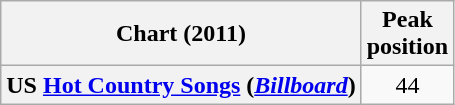<table class="wikitable plainrowheaders" style="text-align:center">
<tr>
<th>Chart (2011)</th>
<th>Peak<br>position</th>
</tr>
<tr>
<th scope="row">US <a href='#'>Hot Country Songs</a> (<em><a href='#'>Billboard</a></em>)</th>
<td style="text-align:center;">44</td>
</tr>
</table>
